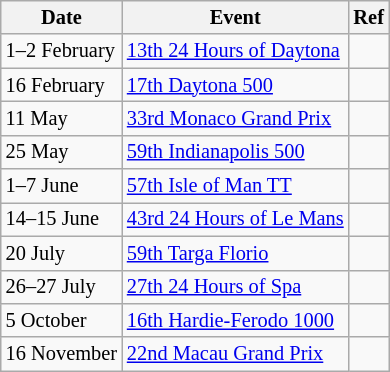<table class="wikitable" style="font-size: 85%">
<tr>
<th>Date</th>
<th>Event</th>
<th>Ref</th>
</tr>
<tr>
<td>1–2 February</td>
<td><a href='#'>13th 24 Hours of Daytona</a></td>
<td></td>
</tr>
<tr>
<td>16 February</td>
<td><a href='#'>17th Daytona 500</a></td>
<td></td>
</tr>
<tr>
<td>11 May</td>
<td><a href='#'>33rd Monaco Grand Prix</a></td>
<td></td>
</tr>
<tr>
<td>25 May</td>
<td><a href='#'>59th Indianapolis 500</a></td>
<td></td>
</tr>
<tr>
<td>1–7 June</td>
<td><a href='#'>57th Isle of Man TT</a></td>
<td></td>
</tr>
<tr>
<td>14–15 June</td>
<td><a href='#'>43rd 24 Hours of Le Mans</a></td>
<td></td>
</tr>
<tr>
<td>20 July</td>
<td><a href='#'>59th Targa Florio</a></td>
<td></td>
</tr>
<tr>
<td>26–27 July</td>
<td><a href='#'>27th 24 Hours of Spa</a></td>
<td></td>
</tr>
<tr>
<td>5 October</td>
<td><a href='#'>16th Hardie-Ferodo 1000</a></td>
<td></td>
</tr>
<tr>
<td>16 November</td>
<td><a href='#'>22nd Macau Grand Prix</a></td>
<td></td>
</tr>
</table>
